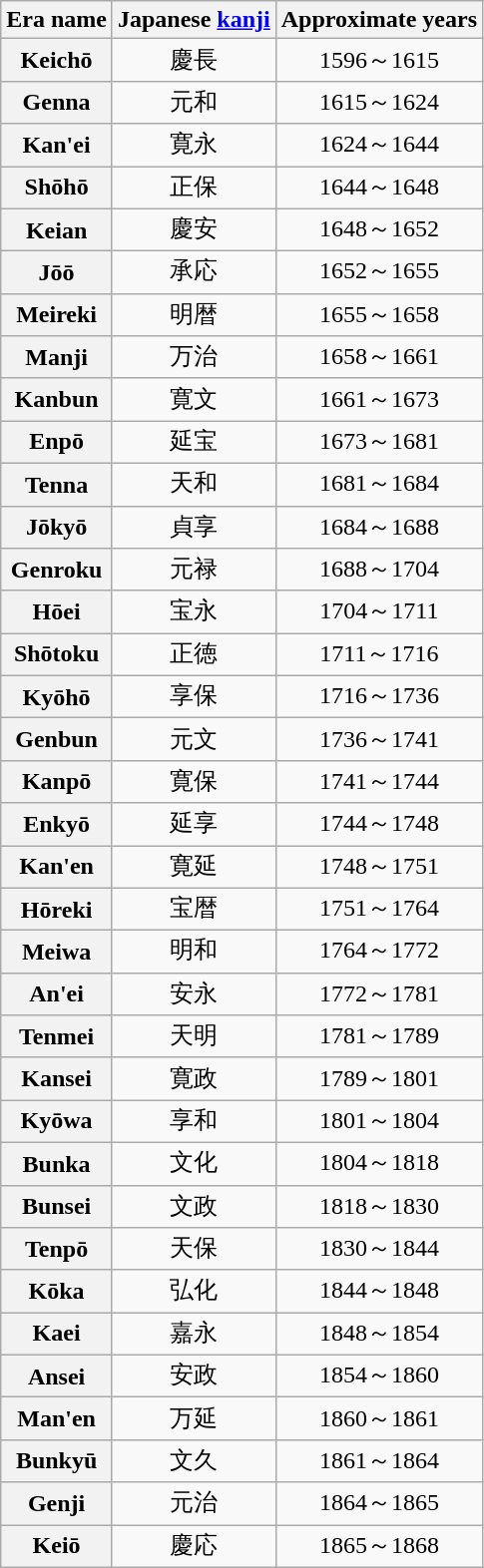<table class="wikitable" style="text-align:center">
<tr>
<th scope="col">Era name</th>
<th scope="col">Japanese <a href='#'>kanji</a></th>
<th scope="col">Approximate years</th>
</tr>
<tr>
<th scope="row">Keichō</th>
<td>慶長</td>
<td>1596～1615</td>
</tr>
<tr>
<th scope="row">Genna</th>
<td>元和</td>
<td>1615～1624</td>
</tr>
<tr>
<th scope="row">Kan'ei</th>
<td>寛永</td>
<td>1624～1644</td>
</tr>
<tr>
<th scope="row">Shōhō</th>
<td>正保</td>
<td>1644～1648</td>
</tr>
<tr>
<th scope="row">Keian</th>
<td>慶安</td>
<td>1648～1652</td>
</tr>
<tr>
<th scope="row">Jōō</th>
<td>承応</td>
<td>1652～1655</td>
</tr>
<tr>
<th scope="row">Meireki</th>
<td>明暦</td>
<td>1655～1658</td>
</tr>
<tr>
<th scope="row">Manji</th>
<td>万治</td>
<td>1658～1661</td>
</tr>
<tr>
<th scope="row">Kanbun</th>
<td>寛文</td>
<td>1661～1673</td>
</tr>
<tr>
<th scope="row">Enpō</th>
<td>延宝</td>
<td>1673～1681</td>
</tr>
<tr>
<th scope="row">Tenna</th>
<td>天和</td>
<td>1681～1684</td>
</tr>
<tr>
<th scope="row">Jōkyō</th>
<td>貞享</td>
<td>1684～1688</td>
</tr>
<tr>
<th scope="row">Genroku</th>
<td>元禄</td>
<td>1688～1704</td>
</tr>
<tr>
<th scope="row">Hōei</th>
<td>宝永</td>
<td>1704～1711</td>
</tr>
<tr>
<th scope="row">Shōtoku</th>
<td>正徳</td>
<td>1711～1716</td>
</tr>
<tr>
<th scope="row">Kyōhō</th>
<td>享保</td>
<td>1716～1736</td>
</tr>
<tr>
<th scope="row">Genbun</th>
<td>元文</td>
<td>1736～1741</td>
</tr>
<tr>
<th scope="row">Kanpō</th>
<td>寛保</td>
<td>1741～1744</td>
</tr>
<tr>
<th scope="row">Enkyō</th>
<td>延享</td>
<td>1744～1748</td>
</tr>
<tr>
<th scope="row">Kan'en</th>
<td>寛延</td>
<td>1748～1751</td>
</tr>
<tr>
<th scope="row">Hōreki</th>
<td>宝暦</td>
<td>1751～1764</td>
</tr>
<tr>
<th scope="row">Meiwa</th>
<td>明和</td>
<td>1764～1772</td>
</tr>
<tr>
<th scope="row">An'ei</th>
<td>安永</td>
<td>1772～1781</td>
</tr>
<tr>
<th scope="row">Tenmei</th>
<td>天明</td>
<td>1781～1789</td>
</tr>
<tr>
<th scope="row">Kansei</th>
<td>寛政</td>
<td>1789～1801</td>
</tr>
<tr>
<th scope="row">Kyōwa</th>
<td>享和</td>
<td>1801～1804</td>
</tr>
<tr>
<th scope="row">Bunka</th>
<td>文化</td>
<td>1804～1818</td>
</tr>
<tr>
<th scope="row">Bunsei</th>
<td>文政</td>
<td>1818～1830</td>
</tr>
<tr>
<th scope="row">Tenpō</th>
<td>天保</td>
<td>1830～1844</td>
</tr>
<tr>
<th scope="row">Kōka</th>
<td>弘化</td>
<td>1844～1848</td>
</tr>
<tr>
<th scope="row">Kaei</th>
<td>嘉永</td>
<td>1848～1854</td>
</tr>
<tr>
<th scope="row">Ansei</th>
<td>安政</td>
<td>1854～1860</td>
</tr>
<tr>
<th scope="row">Man'en</th>
<td>万延</td>
<td>1860～1861</td>
</tr>
<tr>
<th scope="row">Bunkyū</th>
<td>文久</td>
<td>1861～1864</td>
</tr>
<tr>
<th scope="row">Genji</th>
<td>元治</td>
<td>1864～1865</td>
</tr>
<tr>
<th scope="row">Keiō</th>
<td>慶応</td>
<td>1865～1868</td>
</tr>
</table>
